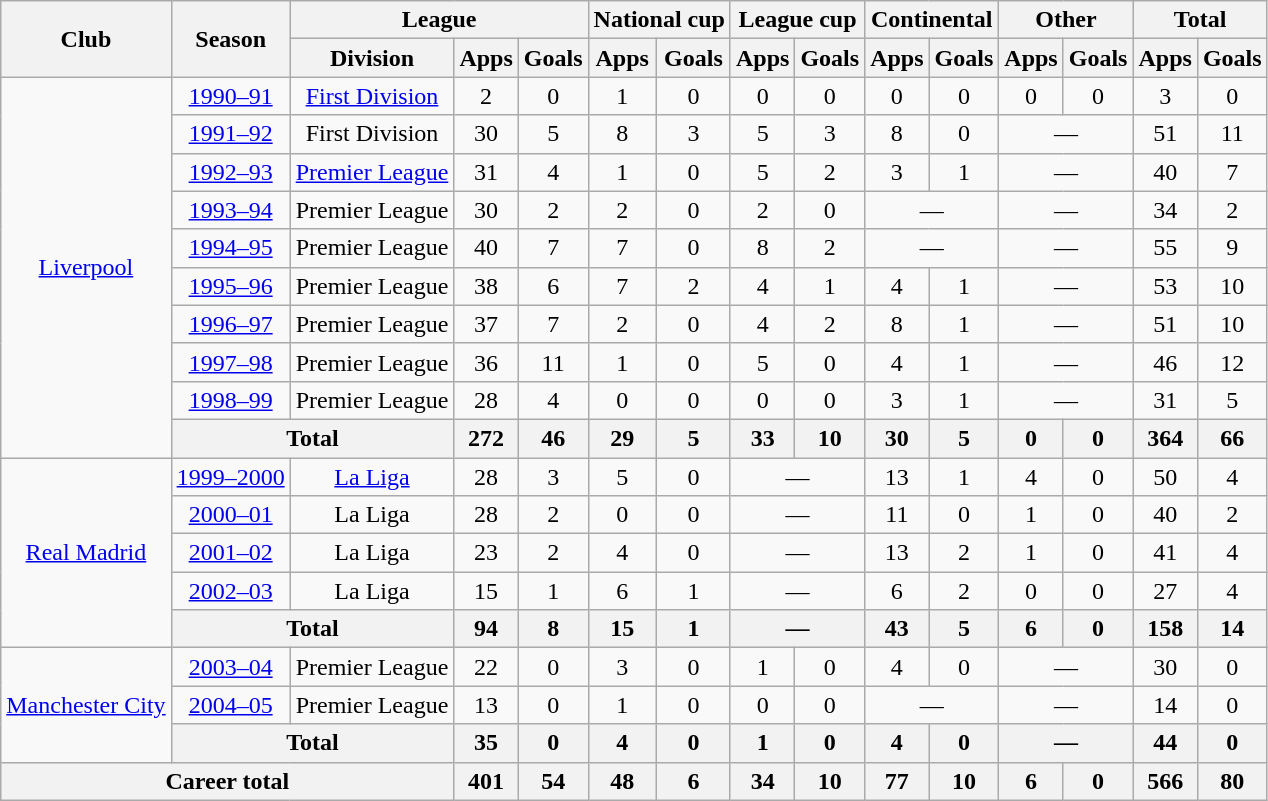<table class="wikitable" style="text-align: center;">
<tr>
<th rowspan="2">Club</th>
<th rowspan="2">Season</th>
<th colspan="3">League</th>
<th colspan="2">National cup</th>
<th colspan="2">League cup</th>
<th colspan="2">Continental</th>
<th colspan="2">Other</th>
<th colspan="2">Total</th>
</tr>
<tr>
<th>Division</th>
<th>Apps</th>
<th>Goals</th>
<th>Apps</th>
<th>Goals</th>
<th>Apps</th>
<th>Goals</th>
<th>Apps</th>
<th>Goals</th>
<th>Apps</th>
<th>Goals</th>
<th>Apps</th>
<th>Goals</th>
</tr>
<tr>
<td rowspan="10"><a href='#'>Liverpool</a></td>
<td><a href='#'>1990–91</a></td>
<td><a href='#'>First Division</a></td>
<td>2</td>
<td>0</td>
<td>1</td>
<td>0</td>
<td>0</td>
<td>0</td>
<td>0</td>
<td>0</td>
<td>0</td>
<td>0</td>
<td>3</td>
<td>0</td>
</tr>
<tr>
<td><a href='#'>1991–92</a></td>
<td>First Division</td>
<td>30</td>
<td>5</td>
<td>8</td>
<td>3</td>
<td>5</td>
<td>3</td>
<td>8</td>
<td>0</td>
<td colspan="2">—</td>
<td>51</td>
<td>11</td>
</tr>
<tr>
<td><a href='#'>1992–93</a></td>
<td><a href='#'>Premier League</a></td>
<td>31</td>
<td>4</td>
<td>1</td>
<td>0</td>
<td>5</td>
<td>2</td>
<td>3</td>
<td>1</td>
<td colspan="2">—</td>
<td>40</td>
<td>7</td>
</tr>
<tr>
<td><a href='#'>1993–94</a></td>
<td>Premier League</td>
<td>30</td>
<td>2</td>
<td>2</td>
<td>0</td>
<td>2</td>
<td>0</td>
<td colspan="2">—</td>
<td colspan="2">—</td>
<td>34</td>
<td>2</td>
</tr>
<tr>
<td><a href='#'>1994–95</a></td>
<td>Premier League</td>
<td>40</td>
<td>7</td>
<td>7</td>
<td>0</td>
<td>8</td>
<td>2</td>
<td colspan="2">—</td>
<td colspan="2">—</td>
<td>55</td>
<td>9</td>
</tr>
<tr>
<td><a href='#'>1995–96</a></td>
<td>Premier League</td>
<td>38</td>
<td>6</td>
<td>7</td>
<td>2</td>
<td>4</td>
<td>1</td>
<td>4</td>
<td>1</td>
<td colspan="2">—</td>
<td>53</td>
<td>10</td>
</tr>
<tr>
<td><a href='#'>1996–97</a></td>
<td>Premier League</td>
<td>37</td>
<td>7</td>
<td>2</td>
<td>0</td>
<td>4</td>
<td>2</td>
<td>8</td>
<td>1</td>
<td colspan="2">—</td>
<td>51</td>
<td>10</td>
</tr>
<tr>
<td><a href='#'>1997–98</a></td>
<td>Premier League</td>
<td>36</td>
<td>11</td>
<td>1</td>
<td>0</td>
<td>5</td>
<td>0</td>
<td>4</td>
<td>1</td>
<td colspan="2">—</td>
<td>46</td>
<td>12</td>
</tr>
<tr>
<td><a href='#'>1998–99</a></td>
<td>Premier League</td>
<td>28</td>
<td>4</td>
<td>0</td>
<td>0</td>
<td>0</td>
<td>0</td>
<td>3</td>
<td>1</td>
<td colspan="2">—</td>
<td>31</td>
<td>5</td>
</tr>
<tr>
<th colspan="2">Total</th>
<th>272</th>
<th>46</th>
<th>29</th>
<th>5</th>
<th>33</th>
<th>10</th>
<th>30</th>
<th>5</th>
<th>0</th>
<th>0</th>
<th>364</th>
<th>66</th>
</tr>
<tr>
<td rowspan="5"><a href='#'>Real Madrid</a></td>
<td><a href='#'>1999–2000</a></td>
<td><a href='#'>La Liga</a></td>
<td>28</td>
<td>3</td>
<td>5</td>
<td>0</td>
<td colspan="2">—</td>
<td>13</td>
<td>1</td>
<td>4</td>
<td>0</td>
<td>50</td>
<td>4</td>
</tr>
<tr>
<td><a href='#'>2000–01</a></td>
<td>La Liga</td>
<td>28</td>
<td>2</td>
<td>0</td>
<td>0</td>
<td colspan="2">—</td>
<td>11</td>
<td>0</td>
<td>1</td>
<td>0</td>
<td>40</td>
<td>2</td>
</tr>
<tr>
<td><a href='#'>2001–02</a></td>
<td>La Liga</td>
<td>23</td>
<td>2</td>
<td>4</td>
<td>0</td>
<td colspan="2">—</td>
<td>13</td>
<td>2</td>
<td>1</td>
<td>0</td>
<td>41</td>
<td>4</td>
</tr>
<tr>
<td><a href='#'>2002–03</a></td>
<td>La Liga</td>
<td>15</td>
<td>1</td>
<td>6</td>
<td>1</td>
<td colspan="2">—</td>
<td>6</td>
<td>2</td>
<td>0</td>
<td>0</td>
<td>27</td>
<td>4</td>
</tr>
<tr>
<th colspan="2">Total</th>
<th>94</th>
<th>8</th>
<th>15</th>
<th>1</th>
<th colspan="2">—</th>
<th>43</th>
<th>5</th>
<th>6</th>
<th>0</th>
<th>158</th>
<th>14</th>
</tr>
<tr>
<td rowspan="3"><a href='#'>Manchester City</a></td>
<td><a href='#'>2003–04</a></td>
<td>Premier League</td>
<td>22</td>
<td>0</td>
<td>3</td>
<td>0</td>
<td>1</td>
<td>0</td>
<td>4</td>
<td>0</td>
<td colspan="2">—</td>
<td>30</td>
<td>0</td>
</tr>
<tr>
<td><a href='#'>2004–05</a></td>
<td>Premier League</td>
<td>13</td>
<td>0</td>
<td>1</td>
<td>0</td>
<td>0</td>
<td>0</td>
<td colspan="2">—</td>
<td colspan="2">—</td>
<td>14</td>
<td>0</td>
</tr>
<tr>
<th colspan="2">Total</th>
<th>35</th>
<th>0</th>
<th>4</th>
<th>0</th>
<th>1</th>
<th>0</th>
<th>4</th>
<th>0</th>
<th colspan="2">—</th>
<th>44</th>
<th>0</th>
</tr>
<tr>
<th colspan="3">Career total</th>
<th>401</th>
<th>54</th>
<th>48</th>
<th>6</th>
<th>34</th>
<th>10</th>
<th>77</th>
<th>10</th>
<th>6</th>
<th>0</th>
<th>566</th>
<th>80</th>
</tr>
</table>
